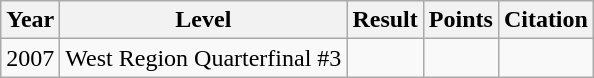<table class="wikitable sortable">
<tr>
<th>Year</th>
<th>Level</th>
<th>Result</th>
<th>Points</th>
<th class=unsortable>Citation</th>
</tr>
<tr>
<td>2007</td>
<td>West Region Quarterfinal #3</td>
<td></td>
<td></td>
<td></td>
</tr>
</table>
